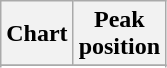<table class="wikitable plainrowheaders sortable" style="text-align:center;" border="1">
<tr>
<th scope="col">Chart</th>
<th scope="col">Peak<br>position</th>
</tr>
<tr>
</tr>
<tr>
</tr>
</table>
